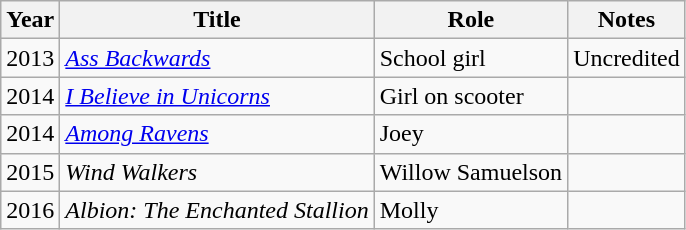<table class="wikitable sortable">
<tr>
<th>Year</th>
<th>Title</th>
<th>Role</th>
<th>Notes</th>
</tr>
<tr>
<td>2013</td>
<td><em><a href='#'>Ass Backwards</a></em></td>
<td>School girl</td>
<td>Uncredited</td>
</tr>
<tr>
<td>2014</td>
<td><em><a href='#'>I Believe in Unicorns</a></em></td>
<td>Girl on scooter</td>
<td></td>
</tr>
<tr>
<td>2014</td>
<td><em><a href='#'>Among Ravens</a></em></td>
<td>Joey</td>
<td></td>
</tr>
<tr>
<td>2015</td>
<td><em>Wind Walkers</em></td>
<td>Willow Samuelson</td>
<td></td>
</tr>
<tr>
<td>2016</td>
<td><em>Albion: The Enchanted Stallion</em></td>
<td>Molly</td>
<td></td>
</tr>
</table>
